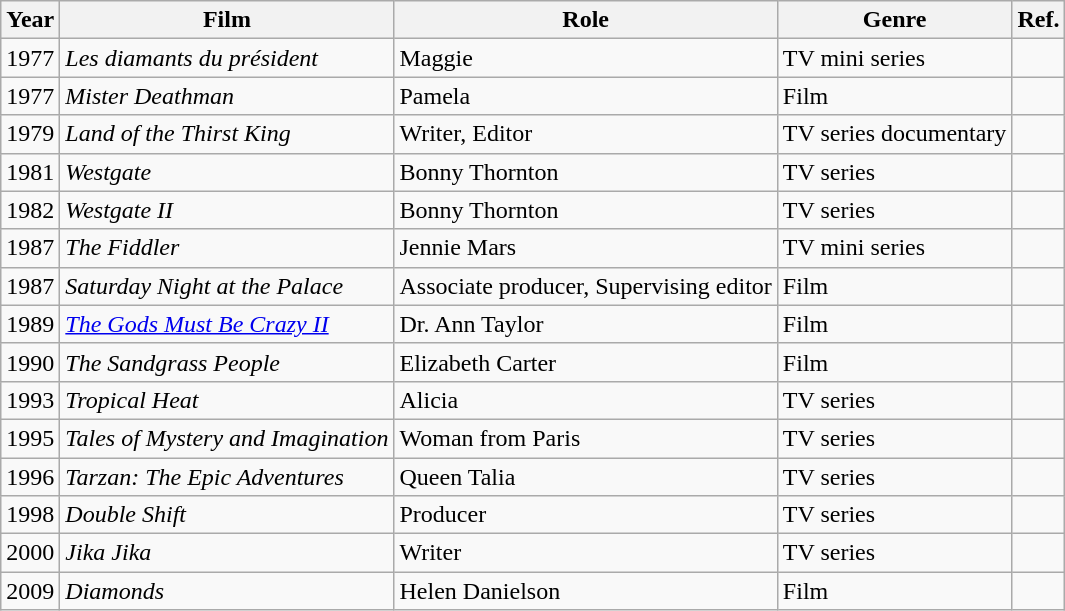<table class="wikitable">
<tr>
<th>Year</th>
<th>Film</th>
<th>Role</th>
<th>Genre</th>
<th>Ref.</th>
</tr>
<tr>
<td>1977</td>
<td><em>Les diamants du président</em></td>
<td>Maggie</td>
<td>TV mini series</td>
<td></td>
</tr>
<tr>
<td>1977</td>
<td><em>Mister Deathman</em></td>
<td>Pamela</td>
<td>Film</td>
<td></td>
</tr>
<tr>
<td>1979</td>
<td><em>Land of the Thirst King</em></td>
<td>Writer, Editor</td>
<td>TV series documentary</td>
<td></td>
</tr>
<tr>
<td>1981</td>
<td><em>Westgate</em></td>
<td>Bonny Thornton</td>
<td>TV series</td>
<td></td>
</tr>
<tr>
<td>1982</td>
<td><em>Westgate II</em></td>
<td>Bonny Thornton</td>
<td>TV series</td>
<td></td>
</tr>
<tr>
<td>1987</td>
<td><em>The Fiddler</em></td>
<td>Jennie Mars</td>
<td>TV mini series</td>
<td></td>
</tr>
<tr>
<td>1987</td>
<td><em>Saturday Night at the Palace</em></td>
<td>Associate producer, Supervising editor</td>
<td>Film</td>
<td></td>
</tr>
<tr>
<td>1989</td>
<td><em><a href='#'>The Gods Must Be Crazy II</a></em></td>
<td>Dr. Ann Taylor</td>
<td>Film</td>
<td></td>
</tr>
<tr>
<td>1990</td>
<td><em>The Sandgrass People</em></td>
<td>Elizabeth Carter</td>
<td>Film</td>
<td></td>
</tr>
<tr>
<td>1993</td>
<td><em>Tropical Heat</em></td>
<td>Alicia</td>
<td>TV series</td>
<td></td>
</tr>
<tr>
<td>1995</td>
<td><em>Tales of Mystery and Imagination</em></td>
<td>Woman from Paris</td>
<td>TV series</td>
<td></td>
</tr>
<tr>
<td>1996</td>
<td><em>Tarzan: The Epic Adventures</em></td>
<td>Queen Talia</td>
<td>TV series</td>
<td></td>
</tr>
<tr>
<td>1998</td>
<td><em>Double Shift</em></td>
<td>Producer</td>
<td>TV series</td>
<td></td>
</tr>
<tr>
<td>2000</td>
<td><em>Jika Jika</em></td>
<td>Writer</td>
<td>TV series</td>
<td></td>
</tr>
<tr>
<td>2009</td>
<td><em>Diamonds</em></td>
<td>Helen Danielson</td>
<td>Film</td>
<td></td>
</tr>
</table>
